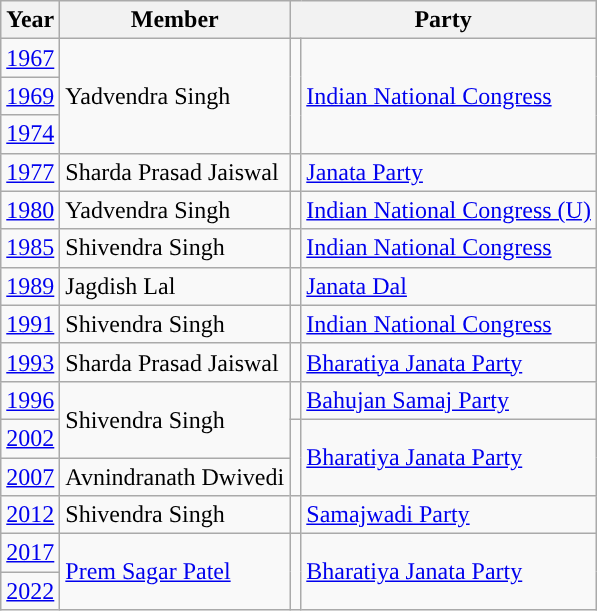<table class="wikitable">
<tr>
<th>Year</th>
<th>Member</th>
<th colspan="2">Party</th>
</tr>
<tr>
<td><a href='#'>1967</a></td>
<td rowspan="3">Yadvendra Singh</td>
<td rowspan="3" style="background-color: "></td>
<td rowspan="3"><a href='#'>Indian National Congress</a></td>
</tr>
<tr>
<td><a href='#'>1969</a></td>
</tr>
<tr>
<td><a href='#'>1974</a></td>
</tr>
<tr>
<td><a href='#'>1977</a></td>
<td>Sharda Prasad Jaiswal</td>
<td style="background-color: "></td>
<td><a href='#'>Janata Party</a></td>
</tr>
<tr>
<td><a href='#'>1980</a></td>
<td>Yadvendra Singh</td>
<td style="background-color: "></td>
<td><a href='#'>Indian National Congress (U)</a></td>
</tr>
<tr>
<td><a href='#'>1985</a></td>
<td>Shivendra Singh</td>
<td style="background-color: "></td>
<td><a href='#'>Indian National Congress</a></td>
</tr>
<tr>
<td><a href='#'>1989</a></td>
<td>Jagdish Lal</td>
<td style="background-color: "></td>
<td><a href='#'>Janata Dal</a></td>
</tr>
<tr>
<td><a href='#'>1991</a></td>
<td>Shivendra Singh</td>
<td style="background-color: "></td>
<td><a href='#'>Indian National Congress</a></td>
</tr>
<tr>
<td><a href='#'>1993</a></td>
<td>Sharda Prasad Jaiswal</td>
<td style="background-color: "></td>
<td><a href='#'>Bharatiya Janata Party</a></td>
</tr>
<tr>
<td><a href='#'>1996</a></td>
<td rowspan="2">Shivendra Singh</td>
<td style="background-color: "></td>
<td><a href='#'>Bahujan Samaj Party</a></td>
</tr>
<tr>
<td><a href='#'>2002</a></td>
<td rowspan="2" style="background-color: "></td>
<td rowspan="2"><a href='#'>Bharatiya Janata Party</a></td>
</tr>
<tr>
<td><a href='#'>2007</a></td>
<td>Avnindranath Dwivedi</td>
</tr>
<tr>
<td><a href='#'>2012</a></td>
<td>Shivendra Singh</td>
<td style="background-color: "></td>
<td><a href='#'>Samajwadi Party</a></td>
</tr>
<tr>
<td><a href='#'>2017</a></td>
<td rowspan="2"><a href='#'>Prem Sagar Patel</a></td>
<td rowspan="2" style="background-color: "></td>
<td rowspan="2"><a href='#'>Bharatiya Janata Party</a></td>
</tr>
<tr>
<td><a href='#'>2022</a></td>
</tr>
</table>
